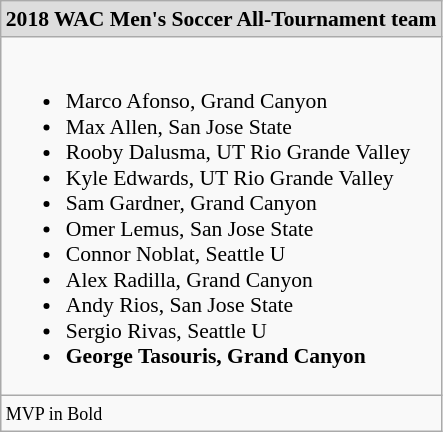<table class="wikitable" style="white-space:nowrap; font-size:90%;">
<tr>
<td colspan="7" style="text-align:center; background:#ddd;"><strong>2018 WAC Men's Soccer All-Tournament team</strong></td>
</tr>
<tr>
<td><br><ul><li>Marco Afonso, Grand Canyon</li><li>Max Allen, San Jose State</li><li>Rooby Dalusma, UT Rio Grande Valley</li><li>Kyle Edwards, UT Rio Grande Valley</li><li>Sam Gardner, Grand Canyon</li><li>Omer Lemus, San Jose State</li><li>Connor Noblat, Seattle U</li><li>Alex Radilla, Grand Canyon</li><li>Andy Rios, San Jose State</li><li>Sergio Rivas, Seattle U</li><li><strong>George Tasouris, Grand Canyon</strong></li></ul></td>
</tr>
<tr>
<td><small>MVP in Bold</small></td>
</tr>
</table>
